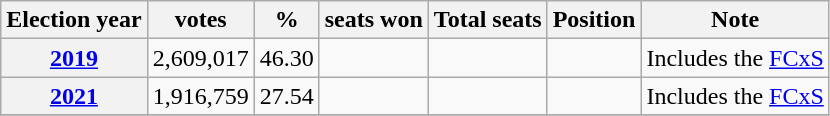<table class="wikitable">
<tr>
<th>Election year</th>
<th>votes</th>
<th>%</th>
<th>seats won</th>
<th>Total seats</th>
<th>Position</th>
<th>Note</th>
</tr>
<tr>
<th><a href='#'>2019</a></th>
<td>2,609,017</td>
<td>46.30</td>
<td></td>
<td></td>
<td></td>
<td>Includes the <a href='#'>FCxS</a></td>
</tr>
<tr>
<th><a href='#'>2021</a></th>
<td>1,916,759</td>
<td>27.54</td>
<td></td>
<td></td>
<td></td>
<td>Includes the <a href='#'>FCxS</a></td>
</tr>
<tr>
</tr>
</table>
